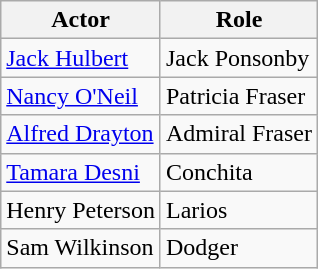<table class="wikitable">
<tr>
<th>Actor</th>
<th>Role</th>
</tr>
<tr>
<td><a href='#'>Jack Hulbert</a></td>
<td>Jack Ponsonby</td>
</tr>
<tr>
<td><a href='#'>Nancy O'Neil</a></td>
<td>Patricia Fraser</td>
</tr>
<tr>
<td><a href='#'>Alfred Drayton</a></td>
<td>Admiral Fraser</td>
</tr>
<tr>
<td><a href='#'>Tamara Desni</a></td>
<td>Conchita</td>
</tr>
<tr>
<td>Henry Peterson</td>
<td>Larios</td>
</tr>
<tr>
<td>Sam Wilkinson</td>
<td>Dodger</td>
</tr>
</table>
